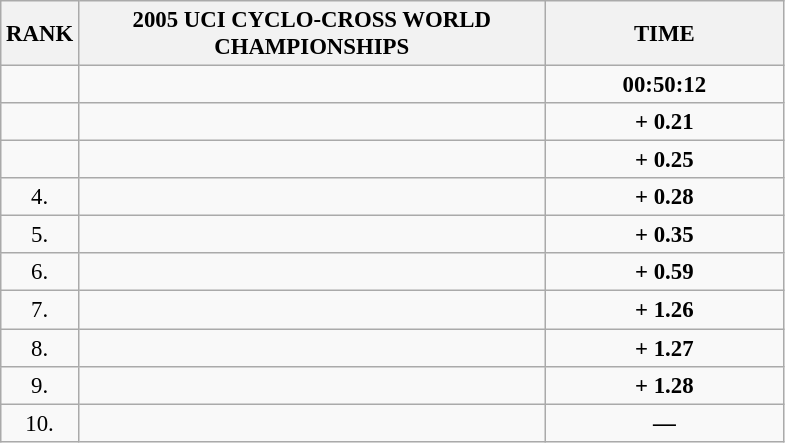<table class="wikitable" style="font-size:95%;">
<tr>
<th>RANK</th>
<th align="left" style="width: 20em">2005 UCI CYCLO-CROSS WORLD CHAMPIONSHIPS</th>
<th align="left" style="width: 10em">TIME</th>
</tr>
<tr>
<td align="center"></td>
<td></td>
<td align="center"><strong>00:50:12</strong></td>
</tr>
<tr>
<td align="center"></td>
<td></td>
<td align="center"><strong>+ 0.21</strong></td>
</tr>
<tr>
<td align="center"></td>
<td></td>
<td align="center"><strong>+ 0.25</strong></td>
</tr>
<tr>
<td align="center">4.</td>
<td></td>
<td align="center"><strong>+ 0.28</strong></td>
</tr>
<tr>
<td align="center">5.</td>
<td></td>
<td align="center"><strong>+ 0.35</strong></td>
</tr>
<tr>
<td align="center">6.</td>
<td></td>
<td align="center"><strong>+ 0.59</strong></td>
</tr>
<tr>
<td align="center">7.</td>
<td></td>
<td align="center"><strong>+ 1.26</strong></td>
</tr>
<tr>
<td align="center">8.</td>
<td></td>
<td align="center"><strong>+ 1.27</strong></td>
</tr>
<tr>
<td align="center">9.</td>
<td></td>
<td align="center"><strong>+ 1.28</strong></td>
</tr>
<tr>
<td align="center">10.</td>
<td></td>
<td align="center"><strong>—</strong></td>
</tr>
</table>
